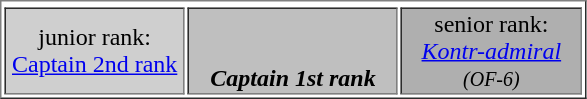<table class="wikipedia sortable" border="1">
<tr>
</tr>
<tr>
<td width="30%" align="center" style="background:#cfcfcf;">junior rank:<br><a href='#'>Captain 2nd rank</a><br></td>
<td width="35%" align="center" style="background:#bfbfbf;"><br> <br><strong><em>Captain 1st rank</em></strong></td>
<td width="30%" align="center" style="background:#afafaf;">senior rank:<br><em><a href='#'>Kontr-admiral</a><br><small>(OF-6)</small></td>
</tr>
</table>
